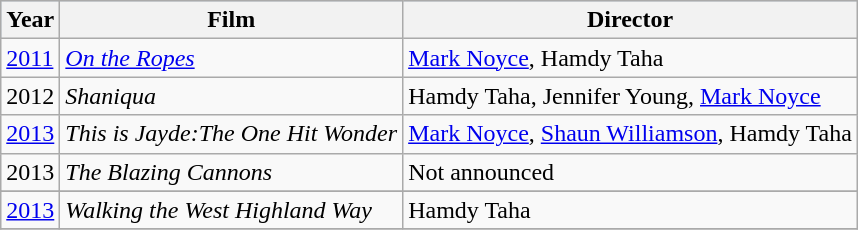<table class="wikitable">
<tr style="background:#b0c4de; text-align:center;">
<th>Year</th>
<th>Film</th>
<th>Director</th>
</tr>
<tr>
<td><a href='#'>2011</a></td>
<td><em><a href='#'>On the Ropes</a></em></td>
<td><a href='#'>Mark Noyce</a>, Hamdy Taha</td>
</tr>
<tr>
<td rowspan="1">2012</td>
<td><em>Shaniqua</em></td>
<td>Hamdy Taha, Jennifer Young, <a href='#'>Mark Noyce</a></td>
</tr>
<tr>
<td><a href='#'>2013</a></td>
<td><em>This is Jayde:The One Hit Wonder</em></td>
<td><a href='#'>Mark Noyce</a>, <a href='#'>Shaun Williamson</a>, Hamdy Taha</td>
</tr>
<tr>
<td rowspan="1">2013</td>
<td><em>The Blazing Cannons</em></td>
<td>Not announced</td>
</tr>
<tr>
</tr>
<tr>
<td><a href='#'>2013</a></td>
<td><em>Walking the West Highland Way</em></td>
<td>Hamdy Taha</td>
</tr>
<tr>
</tr>
</table>
